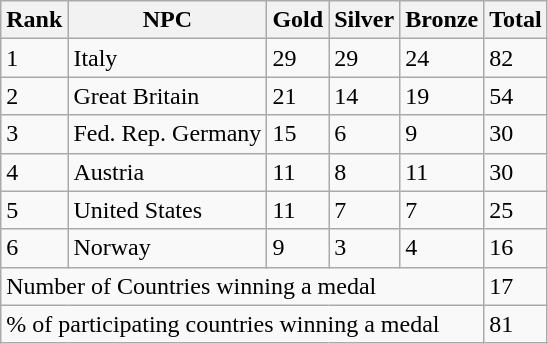<table class="wikitable">
<tr>
<th>Rank</th>
<th>NPC</th>
<th>Gold</th>
<th>Silver</th>
<th>Bronze</th>
<th>Total</th>
</tr>
<tr>
<td>1</td>
<td>Italy</td>
<td>29</td>
<td>29</td>
<td>24</td>
<td>82</td>
</tr>
<tr>
<td>2</td>
<td>Great Britain</td>
<td>21</td>
<td>14</td>
<td>19</td>
<td>54</td>
</tr>
<tr>
<td>3</td>
<td>Fed. Rep. Germany</td>
<td>15</td>
<td>6</td>
<td>9</td>
<td>30</td>
</tr>
<tr>
<td>4</td>
<td>Austria</td>
<td>11</td>
<td>8</td>
<td>11</td>
<td>30</td>
</tr>
<tr>
<td>5</td>
<td>United States</td>
<td>11</td>
<td>7</td>
<td>7</td>
<td>25</td>
</tr>
<tr>
<td>6</td>
<td>Norway</td>
<td>9</td>
<td>3</td>
<td>4</td>
<td>16</td>
</tr>
<tr>
<td colspan="5">Number of Countries winning a medal</td>
<td>17</td>
</tr>
<tr>
<td colspan="5">% of participating countries winning a medal</td>
<td>81</td>
</tr>
</table>
